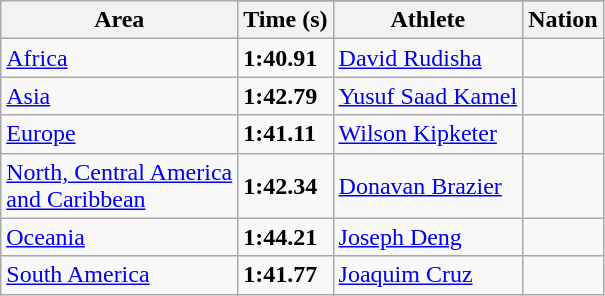<table class="wikitable">
<tr>
<th rowspan=2>Area</th>
</tr>
<tr>
<th>Time (s)</th>
<th>Athlete</th>
<th>Nation</th>
</tr>
<tr>
<td><a href='#'>Africa</a> </td>
<td><strong>1:40.91</strong> </td>
<td><a href='#'>David Rudisha</a></td>
<td></td>
</tr>
<tr>
<td><a href='#'>Asia</a> </td>
<td><strong>1:42.79</strong></td>
<td><a href='#'>Yusuf Saad Kamel</a></td>
<td></td>
</tr>
<tr>
<td><a href='#'>Europe</a> </td>
<td><strong>1:41.11</strong></td>
<td><a href='#'>Wilson Kipketer</a></td>
<td></td>
</tr>
<tr>
<td><a href='#'>North, Central America<br> and Caribbean</a> </td>
<td><strong>1:42.34</strong></td>
<td><a href='#'>Donavan Brazier</a></td>
<td></td>
</tr>
<tr>
<td><a href='#'>Oceania</a> </td>
<td><strong>1:44.21</strong></td>
<td><a href='#'>Joseph Deng</a></td>
<td></td>
</tr>
<tr>
<td><a href='#'>South America</a> </td>
<td><strong>1:41.77</strong></td>
<td><a href='#'>Joaquim Cruz</a></td>
<td></td>
</tr>
</table>
